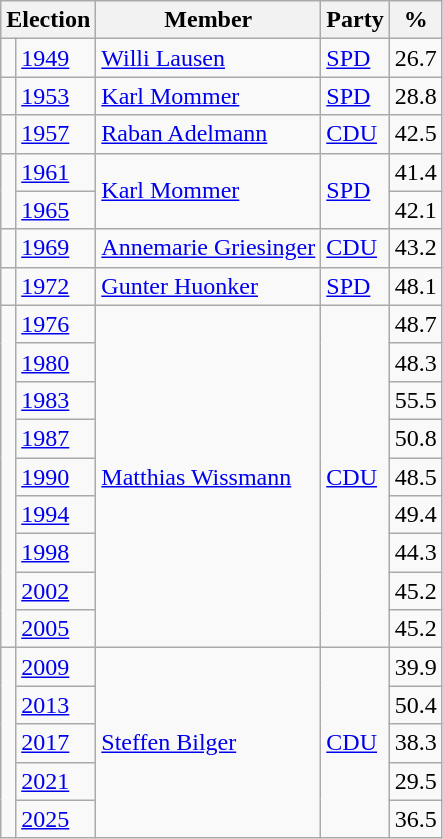<table class=wikitable>
<tr>
<th colspan=2>Election</th>
<th>Member</th>
<th>Party</th>
<th>%</th>
</tr>
<tr>
<td bgcolor=></td>
<td><a href='#'>1949</a></td>
<td><a href='#'>Willi Lausen</a></td>
<td><a href='#'>SPD</a></td>
<td align=right>26.7</td>
</tr>
<tr>
<td bgcolor=></td>
<td><a href='#'>1953</a></td>
<td><a href='#'>Karl Mommer</a></td>
<td><a href='#'>SPD</a></td>
<td align=right>28.8</td>
</tr>
<tr>
<td bgcolor=></td>
<td><a href='#'>1957</a></td>
<td><a href='#'>Raban Adelmann</a></td>
<td><a href='#'>CDU</a></td>
<td align=right>42.5</td>
</tr>
<tr>
<td rowspan=2 bgcolor=></td>
<td><a href='#'>1961</a></td>
<td rowspan=2><a href='#'>Karl Mommer</a></td>
<td rowspan=2><a href='#'>SPD</a></td>
<td align=right>41.4</td>
</tr>
<tr>
<td><a href='#'>1965</a></td>
<td align=right>42.1</td>
</tr>
<tr>
<td bgcolor=></td>
<td><a href='#'>1969</a></td>
<td><a href='#'>Annemarie Griesinger</a></td>
<td><a href='#'>CDU</a></td>
<td align=right>43.2</td>
</tr>
<tr>
<td bgcolor=></td>
<td><a href='#'>1972</a></td>
<td><a href='#'>Gunter Huonker</a></td>
<td><a href='#'>SPD</a></td>
<td align=right>48.1</td>
</tr>
<tr>
<td rowspan=9 bgcolor=></td>
<td><a href='#'>1976</a></td>
<td rowspan=9><a href='#'>Matthias Wissmann</a></td>
<td rowspan=9><a href='#'>CDU</a></td>
<td align=right>48.7</td>
</tr>
<tr>
<td><a href='#'>1980</a></td>
<td align=right>48.3</td>
</tr>
<tr>
<td><a href='#'>1983</a></td>
<td align=right>55.5</td>
</tr>
<tr>
<td><a href='#'>1987</a></td>
<td align=right>50.8</td>
</tr>
<tr>
<td><a href='#'>1990</a></td>
<td align=right>48.5</td>
</tr>
<tr>
<td><a href='#'>1994</a></td>
<td align=right>49.4</td>
</tr>
<tr>
<td><a href='#'>1998</a></td>
<td align=right>44.3</td>
</tr>
<tr>
<td><a href='#'>2002</a></td>
<td align=right>45.2</td>
</tr>
<tr>
<td><a href='#'>2005</a></td>
<td align=right>45.2</td>
</tr>
<tr>
<td rowspan=5 bgcolor=></td>
<td><a href='#'>2009</a></td>
<td rowspan=5><a href='#'>Steffen Bilger</a></td>
<td rowspan=5><a href='#'>CDU</a></td>
<td align=right>39.9</td>
</tr>
<tr>
<td><a href='#'>2013</a></td>
<td align=right>50.4</td>
</tr>
<tr>
<td><a href='#'>2017</a></td>
<td align=right>38.3</td>
</tr>
<tr>
<td><a href='#'>2021</a></td>
<td align=right>29.5</td>
</tr>
<tr>
<td><a href='#'>2025</a></td>
<td align=right>36.5</td>
</tr>
</table>
